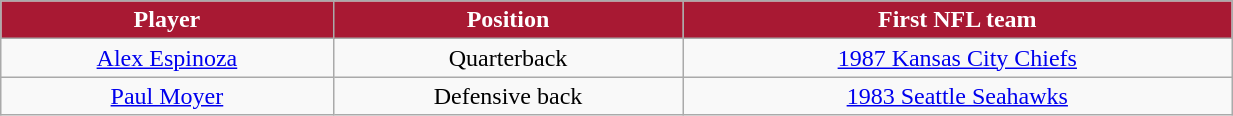<table class="wikitable" width="65%">
<tr align="center" style="background:#A81933;color:#FFFFFF;">
<td><strong>Player</strong></td>
<td><strong>Position</strong></td>
<td><strong>First NFL team</strong></td>
</tr>
<tr align="center" bgcolor="">
<td><a href='#'>Alex Espinoza</a></td>
<td>Quarterback</td>
<td><a href='#'>1987 Kansas City Chiefs</a></td>
</tr>
<tr align="center" bgcolor="">
<td><a href='#'>Paul Moyer</a></td>
<td>Defensive back</td>
<td><a href='#'>1983 Seattle Seahawks</a></td>
</tr>
</table>
